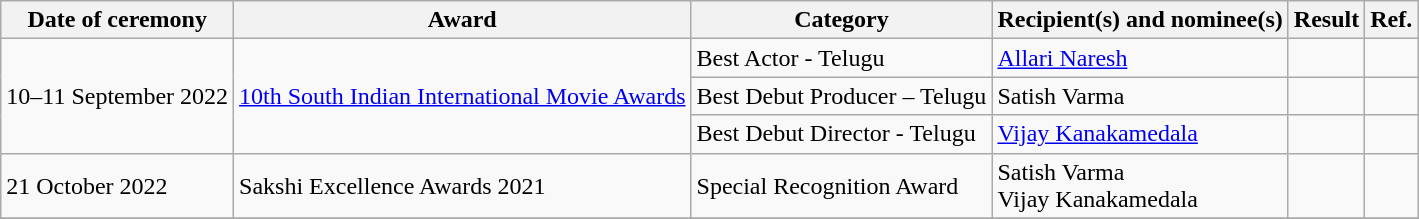<table class="wikitable sortable">
<tr>
<th>Date of ceremony</th>
<th>Award</th>
<th>Category</th>
<th>Recipient(s) and nominee(s)</th>
<th>Result</th>
<th>Ref.</th>
</tr>
<tr>
<td rowspan="3">10–11 September 2022</td>
<td rowspan="3"><a href='#'>10th South Indian International Movie Awards</a></td>
<td>Best Actor - Telugu</td>
<td><a href='#'>Allari Naresh</a></td>
<td></td>
<td></td>
</tr>
<tr>
<td>Best Debut Producer – Telugu</td>
<td>Satish Varma</td>
<td></td>
<td></td>
</tr>
<tr>
<td>Best Debut Director - Telugu</td>
<td><a href='#'>Vijay Kanakamedala</a></td>
<td></td>
<td></td>
</tr>
<tr>
<td>21 October 2022</td>
<td>Sakshi Excellence Awards 2021</td>
<td>Special Recognition Award</td>
<td>Satish Varma<br>Vijay Kanakamedala</td>
<td></td>
<td></td>
</tr>
<tr>
</tr>
</table>
